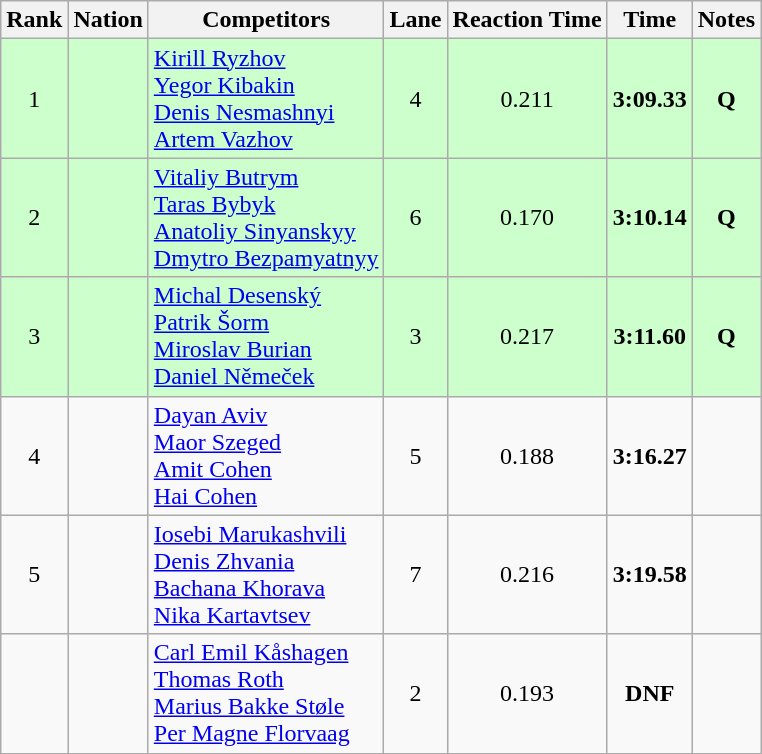<table class="wikitable sortable" style="text-align:center">
<tr>
<th>Rank</th>
<th>Nation</th>
<th>Competitors</th>
<th>Lane</th>
<th>Reaction Time</th>
<th>Time</th>
<th>Notes</th>
</tr>
<tr bgcolor=ccffcc>
<td>1</td>
<td align=left></td>
<td align=left><a href='#'>Kirill Ryzhov</a><br><a href='#'>Yegor Kibakin</a><br><a href='#'>Denis Nesmashnyi</a><br><a href='#'>Artem Vazhov</a></td>
<td>4</td>
<td>0.211</td>
<td><strong>3:09.33</strong></td>
<td><strong>Q</strong></td>
</tr>
<tr bgcolor=ccffcc>
<td>2</td>
<td align=left></td>
<td align=left><a href='#'>Vitaliy Butrym</a><br><a href='#'>Taras Bybyk</a><br><a href='#'>Anatoliy Sinyanskyy</a><br><a href='#'>Dmytro Bezpamyatnyy</a></td>
<td>6</td>
<td>0.170</td>
<td><strong>3:10.14</strong></td>
<td><strong>Q</strong></td>
</tr>
<tr bgcolor=ccffcc>
<td>3</td>
<td align=left></td>
<td align=left><a href='#'>Michal Desenský</a><br><a href='#'>Patrik Šorm</a><br><a href='#'>Miroslav Burian</a><br><a href='#'>Daniel Němeček</a></td>
<td>3</td>
<td>0.217</td>
<td><strong>3:11.60</strong></td>
<td><strong>Q</strong></td>
</tr>
<tr>
<td>4</td>
<td align=left></td>
<td align=left><a href='#'>Dayan Aviv</a><br><a href='#'>Maor Szeged</a><br><a href='#'>Amit Cohen</a><br><a href='#'>Hai Cohen</a></td>
<td>5</td>
<td>0.188</td>
<td><strong>3:16.27</strong></td>
<td></td>
</tr>
<tr>
<td>5</td>
<td align=left></td>
<td align=left><a href='#'>Iosebi Marukashvili</a><br><a href='#'>Denis Zhvania</a><br><a href='#'>Bachana Khorava</a><br><a href='#'>Nika Kartavtsev</a></td>
<td>7</td>
<td>0.216</td>
<td><strong>3:19.58</strong></td>
<td></td>
</tr>
<tr>
<td></td>
<td align=left></td>
<td align=left><a href='#'>Carl Emil Kåshagen</a><br><a href='#'>Thomas Roth</a><br><a href='#'>Marius Bakke Støle</a><br><a href='#'>Per Magne Florvaag</a></td>
<td>2</td>
<td>0.193</td>
<td><strong>DNF</strong></td>
<td></td>
</tr>
</table>
